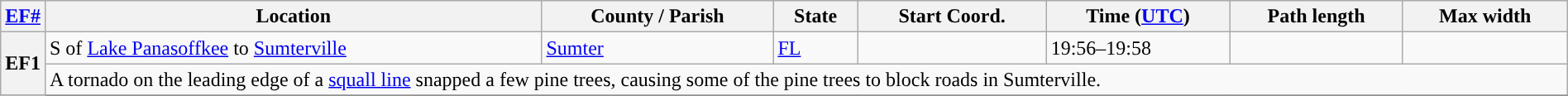<table class="wikitable sortable" style="width:100%;">
<tr>
<th scope="col" width="2%" align="center"><a href='#'>EF#</a></th>
<th scope="col" align="center" class="unsortable">Location</th>
<th scope="col" align="center" class="unsortable">County / Parish</th>
<th scope="col" align="center">State</th>
<th scope="col" align="center">Start Coord.</th>
<th scope="col" align="center">Time (<a href='#'>UTC</a>)</th>
<th scope="col" align="center">Path length</th>
<th scope="col" align="center">Max width</th>
</tr>
<tr>
<th scope="row" rowspan="2" style="background-color:#">EF1</th>
<td>S of <a href='#'>Lake Panasoffkee</a> to <a href='#'>Sumterville</a></td>
<td><a href='#'>Sumter</a></td>
<td><a href='#'>FL</a></td>
<td></td>
<td>19:56–19:58</td>
<td></td>
<td></td>
</tr>
<tr class="expand-child">
<td colspan="8" style=" border-bottom: 1px solid black;">A tornado on the leading edge of a <a href='#'>squall line</a> snapped a few pine trees, causing some of the pine trees to block roads in Sumterville.</td>
</tr>
<tr>
</tr>
</table>
